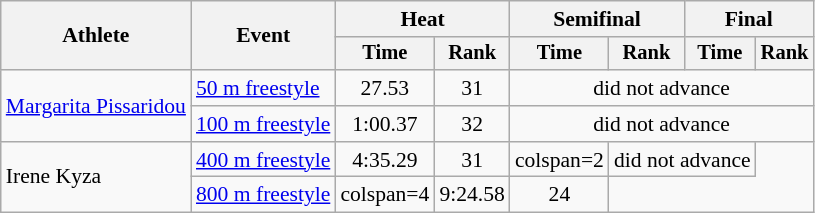<table class=wikitable style="font-size:90%">
<tr>
<th rowspan=2>Athlete</th>
<th rowspan=2>Event</th>
<th colspan="2">Heat</th>
<th colspan="2">Semifinal</th>
<th colspan="2">Final</th>
</tr>
<tr style="font-size:95%">
<th>Time</th>
<th>Rank</th>
<th>Time</th>
<th>Rank</th>
<th>Time</th>
<th>Rank</th>
</tr>
<tr align=center>
<td align=left rowspan=2><a href='#'>Margarita Pissaridou</a></td>
<td align=left><a href='#'>50 m freestyle</a></td>
<td>27.53</td>
<td>31</td>
<td colspan=4>did not advance</td>
</tr>
<tr align=center>
<td align=left><a href='#'>100 m freestyle</a></td>
<td>1:00.37</td>
<td>32</td>
<td colspan=4>did not advance</td>
</tr>
<tr align=center>
<td align=left rowspan=2>Irene Kyza</td>
<td align=left><a href='#'>400 m freestyle</a></td>
<td>4:35.29</td>
<td>31</td>
<td>colspan=2 </td>
<td colspan=2>did not advance</td>
</tr>
<tr align=center>
<td align=left><a href='#'>800 m freestyle</a></td>
<td>colspan=4 </td>
<td>9:24.58</td>
<td>24</td>
</tr>
</table>
